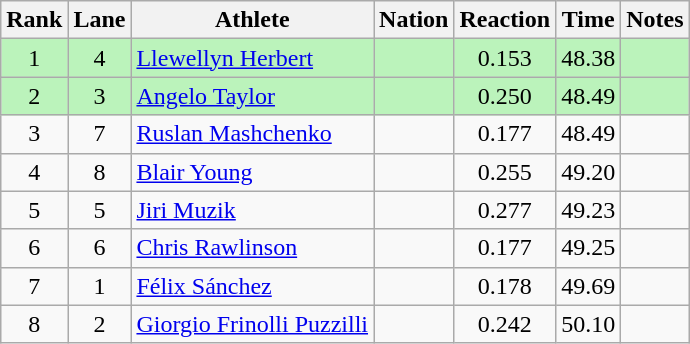<table class="wikitable sortable" style="text-align:center">
<tr>
<th>Rank</th>
<th>Lane</th>
<th>Athlete</th>
<th>Nation</th>
<th>Reaction</th>
<th>Time</th>
<th>Notes</th>
</tr>
<tr bgcolor = "bbf3bb">
<td>1</td>
<td>4</td>
<td align="left"><a href='#'>Llewellyn Herbert</a></td>
<td align="left"></td>
<td>0.153</td>
<td>48.38</td>
<td></td>
</tr>
<tr bgcolor = "bbf3bb">
<td>2</td>
<td>3</td>
<td align="left"><a href='#'>Angelo Taylor</a></td>
<td align="left"></td>
<td>0.250</td>
<td>48.49</td>
<td></td>
</tr>
<tr>
<td>3</td>
<td>7</td>
<td align="left"><a href='#'>Ruslan Mashchenko</a></td>
<td align="left"></td>
<td>0.177</td>
<td>48.49</td>
<td></td>
</tr>
<tr>
<td>4</td>
<td>8</td>
<td align="left"><a href='#'>Blair Young</a></td>
<td align="left"></td>
<td>0.255</td>
<td>49.20</td>
<td></td>
</tr>
<tr>
<td>5</td>
<td>5</td>
<td align="left"><a href='#'>Jiri Muzik</a></td>
<td align="left"></td>
<td>0.277</td>
<td>49.23</td>
<td></td>
</tr>
<tr>
<td>6</td>
<td>6</td>
<td align="left"><a href='#'>Chris Rawlinson</a></td>
<td align="left"></td>
<td>0.177</td>
<td>49.25</td>
<td></td>
</tr>
<tr>
<td>7</td>
<td>1</td>
<td align="left"><a href='#'>Félix Sánchez</a></td>
<td align="left"></td>
<td>0.178</td>
<td>49.69</td>
<td></td>
</tr>
<tr>
<td>8</td>
<td>2</td>
<td align="left"><a href='#'>Giorgio Frinolli Puzzilli</a></td>
<td align="left"></td>
<td>0.242</td>
<td>50.10</td>
<td></td>
</tr>
</table>
